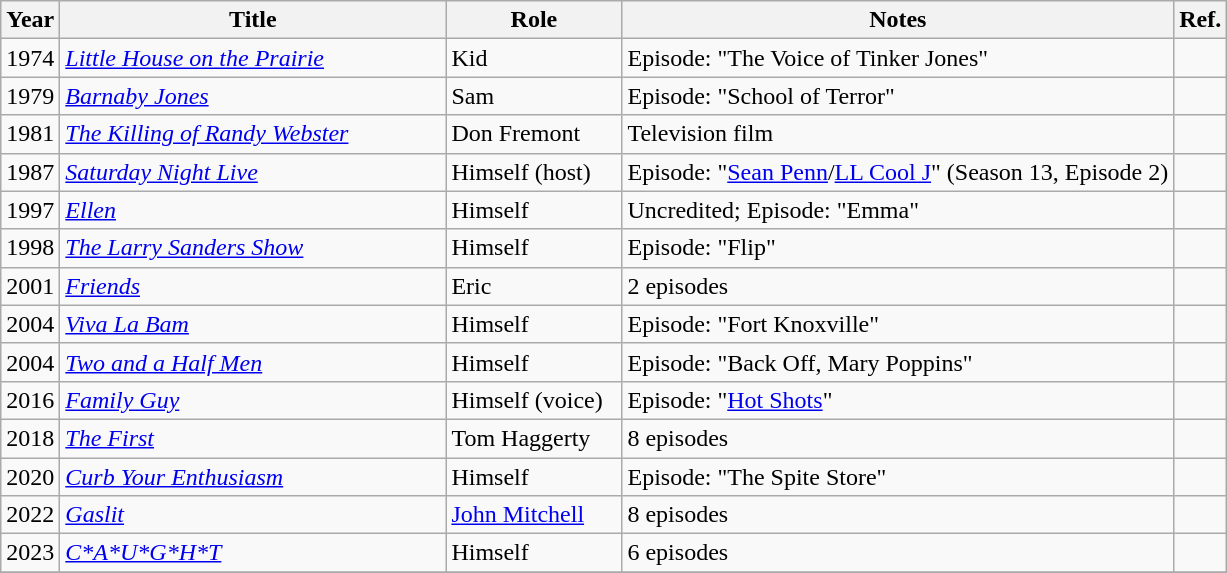<table class="wikitable sortable">
<tr>
<th>Year</th>
<th width=250>Title</th>
<th width=110>Role</th>
<th>Notes</th>
<th class="unsortable">Ref.</th>
</tr>
<tr>
<td>1974</td>
<td><em><a href='#'>Little House on the Prairie</a></em></td>
<td>Kid</td>
<td>Episode: "The Voice of Tinker Jones"</td>
<td></td>
</tr>
<tr>
<td>1979</td>
<td><em><a href='#'>Barnaby Jones</a></em></td>
<td>Sam</td>
<td>Episode: "School of Terror"</td>
<td></td>
</tr>
<tr>
<td>1981</td>
<td><em><a href='#'>The Killing of Randy Webster</a></em></td>
<td>Don Fremont</td>
<td>Television film</td>
<td></td>
</tr>
<tr>
<td>1987</td>
<td><em><a href='#'>Saturday Night Live</a></em></td>
<td>Himself (host)</td>
<td>Episode: "<a href='#'>Sean Penn</a>/<a href='#'>LL Cool J</a>" (Season 13, Episode 2)</td>
<td></td>
</tr>
<tr>
<td>1997</td>
<td><em><a href='#'>Ellen</a></em></td>
<td>Himself</td>
<td>Uncredited; Episode: "Emma"</td>
<td></td>
</tr>
<tr>
<td>1998</td>
<td><em><a href='#'>The Larry Sanders Show</a></em></td>
<td>Himself</td>
<td>Episode: "Flip"</td>
<td></td>
</tr>
<tr>
<td>2001</td>
<td><em><a href='#'>Friends</a></em></td>
<td>Eric</td>
<td>2 episodes</td>
<td></td>
</tr>
<tr>
<td>2004</td>
<td><em><a href='#'>Viva La Bam</a></em></td>
<td>Himself</td>
<td>Episode: "Fort Knoxville"</td>
<td></td>
</tr>
<tr>
<td>2004</td>
<td><em><a href='#'>Two and a Half Men</a></em></td>
<td>Himself</td>
<td>Episode: "Back Off, Mary Poppins"</td>
<td></td>
</tr>
<tr>
<td>2016</td>
<td><em><a href='#'>Family Guy</a></em></td>
<td>Himself (voice)</td>
<td>Episode: "<a href='#'>Hot Shots</a>"</td>
<td></td>
</tr>
<tr>
<td>2018</td>
<td><em><a href='#'>The First</a></em></td>
<td>Tom Haggerty</td>
<td>8 episodes</td>
<td></td>
</tr>
<tr>
<td>2020</td>
<td><em><a href='#'>Curb Your Enthusiasm</a></em></td>
<td>Himself</td>
<td>Episode: "The Spite Store"</td>
<td></td>
</tr>
<tr>
<td>2022</td>
<td><em><a href='#'>Gaslit</a></em></td>
<td><a href='#'>John Mitchell</a></td>
<td>8 episodes</td>
<td></td>
</tr>
<tr>
<td>2023</td>
<td><em><a href='#'>C*A*U*G*H*T</a></em></td>
<td>Himself</td>
<td>6 episodes</td>
<td></td>
</tr>
<tr>
</tr>
</table>
